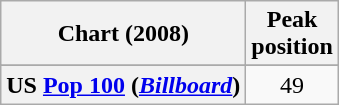<table class="wikitable sortable plainrowheaders" style="text-align:center">
<tr>
<th scope="col">Chart (2008)</th>
<th scope="col">Peak<br>position</th>
</tr>
<tr>
</tr>
<tr>
</tr>
<tr>
</tr>
<tr>
</tr>
<tr>
<th scope="row">US <a href='#'>Pop 100</a> (<em><a href='#'>Billboard</a></em>)</th>
<td style="text-align:center;">49</td>
</tr>
</table>
